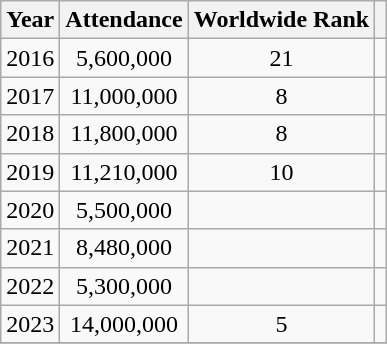<table class="wikitable sortable plainrowheaders" style="text-align:center">
<tr>
<th scope="col">Year</th>
<th scope="col">Attendance</th>
<th scope="col">Worldwide Rank</th>
<th scope="col" class="unsortable"></th>
</tr>
<tr>
<td>2016</td>
<td>5,600,000</td>
<td>21</td>
<td></td>
</tr>
<tr>
<td>2017</td>
<td>11,000,000</td>
<td>8</td>
<td></td>
</tr>
<tr>
<td>2018</td>
<td>11,800,000</td>
<td>8</td>
<td></td>
</tr>
<tr>
<td>2019</td>
<td>11,210,000</td>
<td>10</td>
<td></td>
</tr>
<tr>
<td>2020</td>
<td>5,500,000</td>
<td></td>
<td></td>
</tr>
<tr>
<td>2021</td>
<td>8,480,000</td>
<td></td>
<td></td>
</tr>
<tr>
<td>2022</td>
<td>5,300,000</td>
<td></td>
<td></td>
</tr>
<tr>
<td>2023</td>
<td>14,000,000</td>
<td>5</td>
<td></td>
</tr>
<tr>
</tr>
</table>
